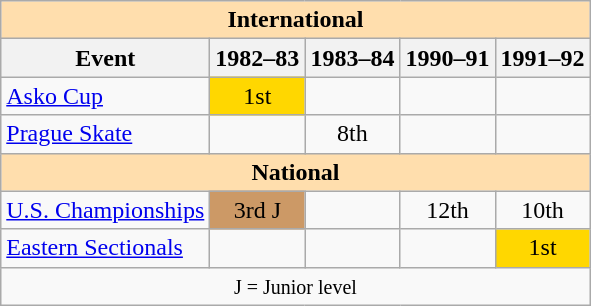<table class="wikitable" style="text-align:center">
<tr>
<th colspan="5" style="background:#ffdead; text-align:center;">International</th>
</tr>
<tr>
<th>Event</th>
<th>1982–83</th>
<th>1983–84</th>
<th>1990–91</th>
<th>1991–92</th>
</tr>
<tr>
<td align=left><a href='#'>Asko Cup</a></td>
<td style="background:gold;">1st</td>
<td></td>
<td></td>
<td></td>
</tr>
<tr>
<td align=left><a href='#'>Prague Skate</a></td>
<td></td>
<td>8th</td>
<td></td>
<td></td>
</tr>
<tr>
<th colspan="5" style="background:#ffdead; text-align:center;">National</th>
</tr>
<tr>
<td align=left><a href='#'>U.S. Championships</a></td>
<td style="background:#c96;">3rd J</td>
<td></td>
<td>12th</td>
<td>10th</td>
</tr>
<tr>
<td align=left><a href='#'>Eastern Sectionals</a></td>
<td></td>
<td></td>
<td></td>
<td style="background:gold;">1st</td>
</tr>
<tr>
<td colspan="5" style="text-align:center;"><small> J = Junior level </small></td>
</tr>
</table>
